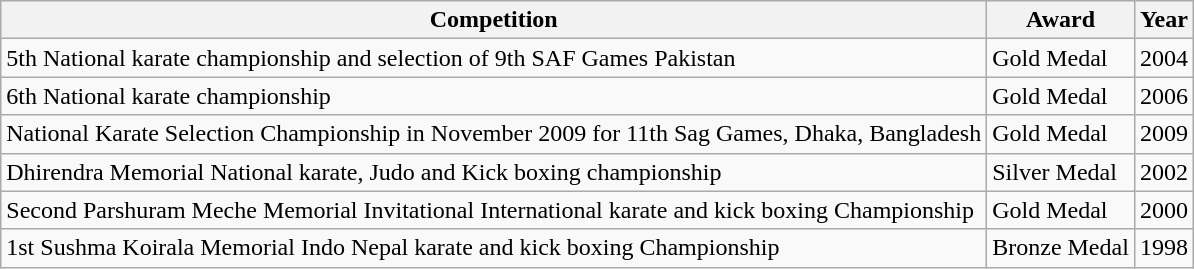<table class="wikitable">
<tr>
<th>Competition</th>
<th>Award</th>
<th>Year</th>
</tr>
<tr>
<td>5th National karate championship and selection of 9th SAF Games Pakistan</td>
<td>Gold Medal</td>
<td>2004</td>
</tr>
<tr>
<td>6th National karate championship</td>
<td>Gold Medal</td>
<td>2006</td>
</tr>
<tr>
<td>National Karate Selection Championship in November 2009 for 11th Sag Games, Dhaka, Bangladesh</td>
<td>Gold Medal</td>
<td>2009</td>
</tr>
<tr>
<td>Dhirendra Memorial National karate, Judo and Kick boxing championship</td>
<td>Silver Medal</td>
<td>2002</td>
</tr>
<tr>
<td>Second Parshuram Meche Memorial Invitational International karate and kick boxing Championship</td>
<td>Gold Medal</td>
<td>2000</td>
</tr>
<tr>
<td>1st Sushma Koirala Memorial Indo Nepal karate and kick boxing Championship</td>
<td>Bronze Medal</td>
<td>1998</td>
</tr>
</table>
